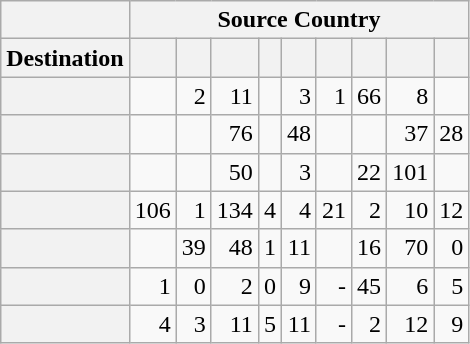<table class="wikitable" style="text-align: right; height: 200px;">
<tr>
<th></th>
<th colspan="9" scope="col">Source Country</th>
</tr>
<tr>
<th scope="col">Destination</th>
<th scope="col"></th>
<th scope="col"></th>
<th scope="col"></th>
<th scope="col"></th>
<th scope="col"></th>
<th scope="col"></th>
<th scope="col"></th>
<th scope="col"></th>
<th scope="col"></th>
</tr>
<tr>
<th scope="row"></th>
<td></td>
<td>2</td>
<td>11</td>
<td></td>
<td>3</td>
<td>1</td>
<td>66</td>
<td>8</td>
<td></td>
</tr>
<tr>
<th scope="row"></th>
<td></td>
<td></td>
<td>76</td>
<td></td>
<td>48</td>
<td></td>
<td></td>
<td>37</td>
<td>28</td>
</tr>
<tr>
<th scope="row"></th>
<td></td>
<td></td>
<td>50</td>
<td></td>
<td>3</td>
<td></td>
<td>22</td>
<td>101</td>
<td></td>
</tr>
<tr>
<th scope="row"></th>
<td>106</td>
<td>1</td>
<td>134</td>
<td>4</td>
<td>4</td>
<td>21</td>
<td>2</td>
<td>10</td>
<td>12</td>
</tr>
<tr>
<th scope="row"></th>
<td></td>
<td>39</td>
<td>48</td>
<td>1</td>
<td>11</td>
<td></td>
<td>16</td>
<td>70</td>
<td>0</td>
</tr>
<tr>
<th scope="row"></th>
<td>1</td>
<td>0</td>
<td>2</td>
<td>0</td>
<td>9</td>
<td>-</td>
<td>45</td>
<td>6</td>
<td>5</td>
</tr>
<tr>
<th scope="row"></th>
<td>4</td>
<td>3</td>
<td>11</td>
<td>5</td>
<td>11</td>
<td>-</td>
<td>2</td>
<td>12</td>
<td>9</td>
</tr>
</table>
